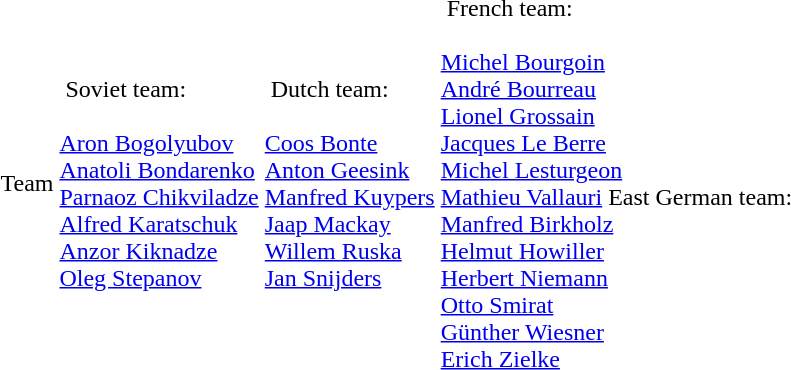<table>
<tr>
<td>Team</td>
<td> Soviet team:<br><br><a href='#'>Aron Bogolyubov</a><br>
<a href='#'>Anatoli Bondarenko</a><br>
<a href='#'>Parnaoz Chikviladze</a><br>
<a href='#'>Alfred Karatschuk</a><br>
<a href='#'>Anzor Kiknadze</a><br>
<a href='#'>Oleg Stepanov</a></td>
<td> Dutch team:<br><br><a href='#'>Coos Bonte</a><br>
<a href='#'>Anton Geesink</a><br>
<a href='#'>Manfred Kuypers</a><br>
<a href='#'>Jaap Mackay</a><br>
<a href='#'>Willem Ruska</a><br>
<a href='#'>Jan Snijders</a></td>
<td> French team:<br><br><a href='#'>Michel Bourgoin</a><br>
<a href='#'>André Bourreau</a><br>
<a href='#'>Lionel Grossain</a><br>
<a href='#'>Jacques Le Berre</a><br>
<a href='#'>Michel Lesturgeon</a><br>
<a href='#'>Mathieu Vallauri</a> East German team:<br>
<a href='#'>Manfred Birkholz</a><br>
<a href='#'>Helmut Howiller</a><br>
<a href='#'>Herbert Niemann</a><br>
<a href='#'>Otto Smirat</a><br>
<a href='#'>Günther Wiesner</a><br>
<a href='#'>Erich Zielke</a></td>
</tr>
</table>
